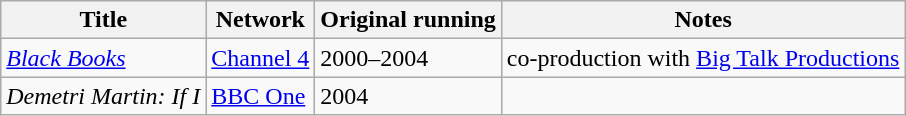<table class="wikitable sortable">
<tr>
<th>Title</th>
<th>Network</th>
<th>Original running</th>
<th>Notes</th>
</tr>
<tr>
<td><em><a href='#'>Black Books</a></em></td>
<td><a href='#'>Channel 4</a></td>
<td>2000–2004</td>
<td>co-production with <a href='#'>Big Talk Productions</a></td>
</tr>
<tr>
<td><em>Demetri Martin: If I</em></td>
<td><a href='#'>BBC One</a></td>
<td>2004</td>
<td></td>
</tr>
</table>
